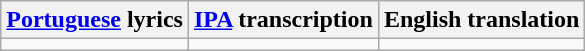<table class="wikitable">
<tr>
<th><a href='#'>Portuguese</a> lyrics</th>
<th><a href='#'>IPA</a> transcription</th>
<th>English translation</th>
</tr>
<tr style="vertical-align:top; text-align:center; white-space:nowrap;">
<td></td>
<td></td>
<td></td>
</tr>
</table>
